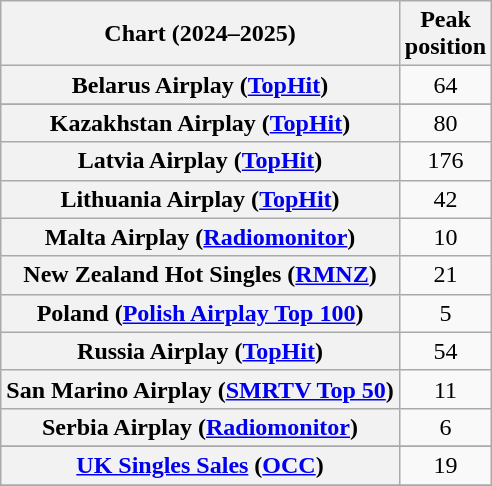<table class="wikitable sortable plainrowheaders" style="text-align:center">
<tr>
<th scope="col">Chart (2024–2025)</th>
<th scope="col">Peak<br>position</th>
</tr>
<tr>
<th scope="row">Belarus Airplay (<a href='#'>TopHit</a>)</th>
<td>64</td>
</tr>
<tr>
</tr>
<tr>
</tr>
<tr>
</tr>
<tr>
<th scope="row">Kazakhstan Airplay (<a href='#'>TopHit</a>)</th>
<td>80</td>
</tr>
<tr>
<th scope="row">Latvia Airplay (<a href='#'>TopHit</a>)</th>
<td>176</td>
</tr>
<tr>
<th scope="row">Lithuania Airplay (<a href='#'>TopHit</a>)</th>
<td>42</td>
</tr>
<tr>
<th scope="row">Malta Airplay (<a href='#'>Radiomonitor</a>)</th>
<td>10</td>
</tr>
<tr>
<th scope="row">New Zealand Hot Singles (<a href='#'>RMNZ</a>)</th>
<td>21</td>
</tr>
<tr>
<th scope="row">Poland (<a href='#'>Polish Airplay Top 100</a>)</th>
<td>5</td>
</tr>
<tr>
<th scope="row">Russia Airplay (<a href='#'>TopHit</a>)</th>
<td>54</td>
</tr>
<tr>
<th scope="row">San Marino Airplay (<a href='#'>SMRTV Top 50</a>)</th>
<td>11</td>
</tr>
<tr>
<th scope="row">Serbia Airplay (<a href='#'>Radiomonitor</a>)</th>
<td>6</td>
</tr>
<tr>
</tr>
<tr>
</tr>
<tr>
<th scope="row"><a href='#'>UK Singles Sales</a> (<a href='#'>OCC</a>)</th>
<td>19</td>
</tr>
<tr>
</tr>
<tr>
</tr>
<tr>
</tr>
</table>
